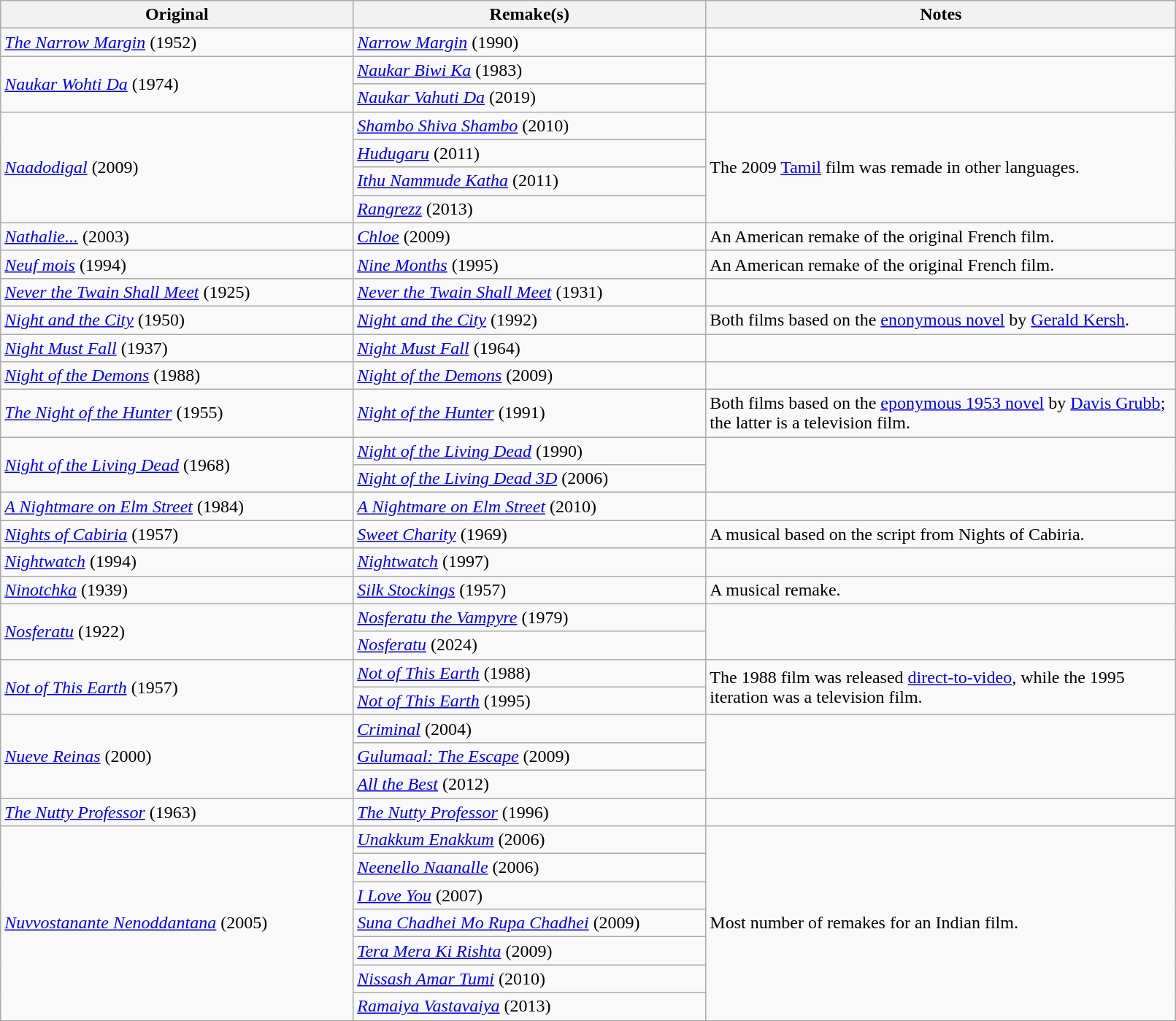<table class="wikitable" style="width:85%">
<tr>
<th style="width:30%">Original</th>
<th style="width:30%">Remake(s)</th>
<th>Notes</th>
</tr>
<tr>
<td><em><a href='#'>The Narrow Margin</a></em> (1952)</td>
<td><em><a href='#'>Narrow Margin</a></em> (1990)</td>
<td></td>
</tr>
<tr>
<td rowspan="2"><em><a href='#'>Naukar Wohti Da</a></em> (1974)</td>
<td><em><a href='#'>Naukar Biwi Ka</a></em> (1983)</td>
<td rowspan="2"></td>
</tr>
<tr>
<td><em><a href='#'>Naukar Vahuti Da</a></em> (2019)</td>
</tr>
<tr>
<td rowspan="4"><em><a href='#'>Naadodigal</a></em> (2009)</td>
<td><em><a href='#'>Shambo Shiva Shambo</a></em> (2010)</td>
<td rowspan="4">The 2009 <a href='#'>Tamil</a> film was remade in other languages.</td>
</tr>
<tr>
<td><em><a href='#'>Hudugaru</a></em> (2011)</td>
</tr>
<tr>
<td><em><a href='#'>Ithu Nammude Katha</a></em> (2011)</td>
</tr>
<tr>
<td><em><a href='#'>Rangrezz</a></em> (2013)</td>
</tr>
<tr>
<td><em><a href='#'>Nathalie...</a></em> (2003)</td>
<td><em><a href='#'>Chloe</a></em> (2009)</td>
<td>An American remake of the original French film.</td>
</tr>
<tr>
<td><em><a href='#'>Neuf mois</a></em> (1994)</td>
<td><em><a href='#'>Nine Months</a></em> (1995)</td>
<td>An American remake of the original French film.</td>
</tr>
<tr>
<td><em><a href='#'>Never the Twain Shall Meet</a></em> (1925)</td>
<td><em><a href='#'>Never the Twain Shall Meet</a></em> (1931)</td>
<td></td>
</tr>
<tr>
<td><em><a href='#'>Night and the City</a></em> (1950)</td>
<td><em><a href='#'>Night and the City</a></em> (1992)</td>
<td>Both films based on the <a href='#'>enonymous novel</a> by <a href='#'>Gerald Kersh</a>.</td>
</tr>
<tr>
<td><em><a href='#'>Night Must Fall</a></em> (1937)</td>
<td><em><a href='#'>Night Must Fall</a></em> (1964)</td>
<td></td>
</tr>
<tr>
<td><em><a href='#'>Night of the Demons</a></em> (1988)</td>
<td><em><a href='#'>Night of the Demons</a></em> (2009)</td>
<td></td>
</tr>
<tr>
<td><em><a href='#'>The Night of the Hunter</a></em> (1955)</td>
<td><em><a href='#'>Night of the Hunter</a></em> (1991)</td>
<td>Both films based on the <a href='#'>eponymous 1953 novel</a> by <a href='#'>Davis Grubb</a>; the latter is a television film.</td>
</tr>
<tr>
<td rowspan="2"><em><a href='#'>Night of the Living Dead</a></em> (1968)</td>
<td><em><a href='#'>Night of the Living Dead</a></em> (1990)</td>
<td rowspan="2"></td>
</tr>
<tr>
<td><em><a href='#'>Night of the Living Dead 3D</a></em> (2006)</td>
</tr>
<tr>
<td><em><a href='#'>A Nightmare on Elm Street</a></em> (1984)</td>
<td><em><a href='#'>A Nightmare on Elm Street</a></em> (2010)</td>
<td></td>
</tr>
<tr>
<td><em><a href='#'>Nights of Cabiria</a></em> (1957)</td>
<td><em><a href='#'>Sweet Charity</a></em> (1969)</td>
<td>A musical based on the script from Nights of Cabiria.</td>
</tr>
<tr>
<td><em><a href='#'>Nightwatch</a></em> (1994)</td>
<td><em><a href='#'>Nightwatch</a></em> (1997)</td>
<td></td>
</tr>
<tr>
<td><em><a href='#'>Ninotchka</a></em> (1939)</td>
<td><em><a href='#'>Silk Stockings</a></em> (1957)</td>
<td>A musical remake.</td>
</tr>
<tr>
<td rowspan="2"><em><a href='#'>Nosferatu</a></em> (1922)</td>
<td><em><a href='#'>Nosferatu the Vampyre</a></em> (1979)</td>
<td rowspan="2"></td>
</tr>
<tr>
<td><em><a href='#'>Nosferatu</a></em> (2024)</td>
</tr>
<tr>
<td rowspan="2"><em><a href='#'>Not of This Earth</a></em> (1957)</td>
<td><em><a href='#'>Not of This Earth</a></em> (1988)</td>
<td rowspan="2">The 1988 film was released <a href='#'>direct-to-video</a>, while the 1995 iteration was a television film.</td>
</tr>
<tr>
<td><em><a href='#'>Not of This Earth</a></em> (1995)</td>
</tr>
<tr>
<td rowspan="3"><em><a href='#'>Nueve Reinas</a></em> (2000)</td>
<td><em><a href='#'>Criminal</a></em> (2004)</td>
<td rowspan="3"></td>
</tr>
<tr>
<td><em><a href='#'>Gulumaal: The Escape</a></em> (2009)</td>
</tr>
<tr>
<td><em><a href='#'>All the Best</a></em> (2012)</td>
</tr>
<tr>
<td><em><a href='#'>The Nutty Professor</a></em> (1963)</td>
<td><em><a href='#'>The Nutty Professor</a></em> (1996)</td>
<td></td>
</tr>
<tr>
<td rowspan="7"><em><a href='#'>Nuvvostanante Nenoddantana</a></em> (2005)</td>
<td><em><a href='#'>Unakkum Enakkum</a></em> (2006)</td>
<td rowspan="7">Most number of remakes for an Indian film.</td>
</tr>
<tr>
<td><em><a href='#'>Neenello Naanalle</a></em> (2006)</td>
</tr>
<tr>
<td><em><a href='#'>I Love You</a></em> (2007)</td>
</tr>
<tr>
<td><em><a href='#'>Suna Chadhei Mo Rupa Chadhei</a></em> (2009)</td>
</tr>
<tr>
<td><em><a href='#'>Tera Mera Ki Rishta</a></em> (2009)</td>
</tr>
<tr>
<td><em><a href='#'>Nissash Amar Tumi</a></em> (2010)</td>
</tr>
<tr>
<td><em><a href='#'>Ramaiya Vastavaiya</a></em> (2013)</td>
</tr>
</table>
